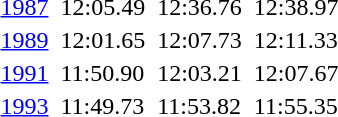<table>
<tr valign="top">
<td><a href='#'>1987</a><br></td>
<td></td>
<td>12:05.49 </td>
<td></td>
<td>12:36.76</td>
<td></td>
<td>12:38.97 </td>
</tr>
<tr valign="top">
<td><a href='#'>1989</a><br></td>
<td></td>
<td>12:01.65 </td>
<td></td>
<td>12:07.73</td>
<td></td>
<td>12:11.33 </td>
</tr>
<tr valign="top">
<td><a href='#'>1991</a><br></td>
<td></td>
<td>11:50.90 </td>
<td></td>
<td>12:03.21</td>
<td></td>
<td>12:07.67 </td>
</tr>
<tr valign="top">
<td><a href='#'>1993</a><br></td>
<td></td>
<td>11:49.73 </td>
<td></td>
<td>11:53.82 </td>
<td></td>
<td>11:55.35</td>
</tr>
</table>
